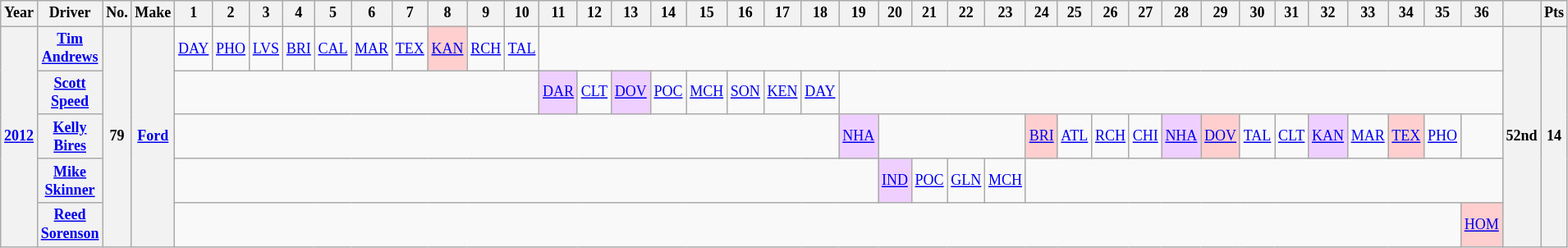<table class="wikitable" style="text-align:center; font-size:75%">
<tr>
<th>Year</th>
<th>Driver</th>
<th>No.</th>
<th>Make</th>
<th>1</th>
<th>2</th>
<th>3</th>
<th>4</th>
<th>5</th>
<th>6</th>
<th>7</th>
<th>8</th>
<th>9</th>
<th>10</th>
<th>11</th>
<th>12</th>
<th>13</th>
<th>14</th>
<th>15</th>
<th>16</th>
<th>17</th>
<th>18</th>
<th>19</th>
<th>20</th>
<th>21</th>
<th>22</th>
<th>23</th>
<th>24</th>
<th>25</th>
<th>26</th>
<th>27</th>
<th>28</th>
<th>29</th>
<th>30</th>
<th>31</th>
<th>32</th>
<th>33</th>
<th>34</th>
<th>35</th>
<th>36</th>
<th></th>
<th>Pts</th>
</tr>
<tr>
<th rowspan=5><a href='#'>2012</a></th>
<th><a href='#'>Tim Andrews</a></th>
<th rowspan=5>79</th>
<th rowspan=5><a href='#'>Ford</a></th>
<td><a href='#'>DAY</a></td>
<td><a href='#'>PHO</a></td>
<td><a href='#'>LVS</a></td>
<td><a href='#'>BRI</a></td>
<td><a href='#'>CAL</a></td>
<td><a href='#'>MAR</a></td>
<td><a href='#'>TEX</a></td>
<td style="background:#FFCFCF;"><a href='#'>KAN</a><br></td>
<td><a href='#'>RCH</a></td>
<td><a href='#'>TAL</a></td>
<td colspan=26></td>
<th rowspan=5>52nd</th>
<th rowspan=5>14</th>
</tr>
<tr>
<th><a href='#'>Scott Speed</a></th>
<td colspan=10></td>
<td style="background:#EFCFFF;"><a href='#'>DAR</a><br></td>
<td><a href='#'>CLT</a></td>
<td style="background:#EFCFFF;"><a href='#'>DOV</a><br></td>
<td><a href='#'>POC</a></td>
<td><a href='#'>MCH</a></td>
<td><a href='#'>SON</a></td>
<td><a href='#'>KEN</a></td>
<td><a href='#'>DAY</a></td>
<td colspan=18></td>
</tr>
<tr>
<th><a href='#'>Kelly Bires</a></th>
<td colspan=18></td>
<td style="background:#EFCFFF;"><a href='#'>NHA</a><br></td>
<td colspan=4></td>
<td style="background:#FFCFCF;"><a href='#'>BRI</a><br></td>
<td><a href='#'>ATL</a></td>
<td><a href='#'>RCH</a></td>
<td><a href='#'>CHI</a></td>
<td style="background:#EFCFFF;"><a href='#'>NHA</a><br></td>
<td style="background:#FFCFCF;"><a href='#'>DOV</a><br></td>
<td><a href='#'>TAL</a></td>
<td><a href='#'>CLT</a></td>
<td style="background:#EFCFFF;"><a href='#'>KAN</a><br></td>
<td><a href='#'>MAR</a></td>
<td style="background:#FFCFCF;"><a href='#'>TEX</a><br></td>
<td><a href='#'>PHO</a></td>
<td></td>
</tr>
<tr>
<th><a href='#'>Mike Skinner</a></th>
<td colspan=19></td>
<td style="background:#EFCFFF;"><a href='#'>IND</a><br></td>
<td><a href='#'>POC</a></td>
<td><a href='#'>GLN</a></td>
<td><a href='#'>MCH</a></td>
<td colspan=13></td>
</tr>
<tr>
<th><a href='#'>Reed Sorenson</a></th>
<td colspan=35></td>
<td style="background:#FFCFCF;"><a href='#'>HOM</a><br></td>
</tr>
</table>
